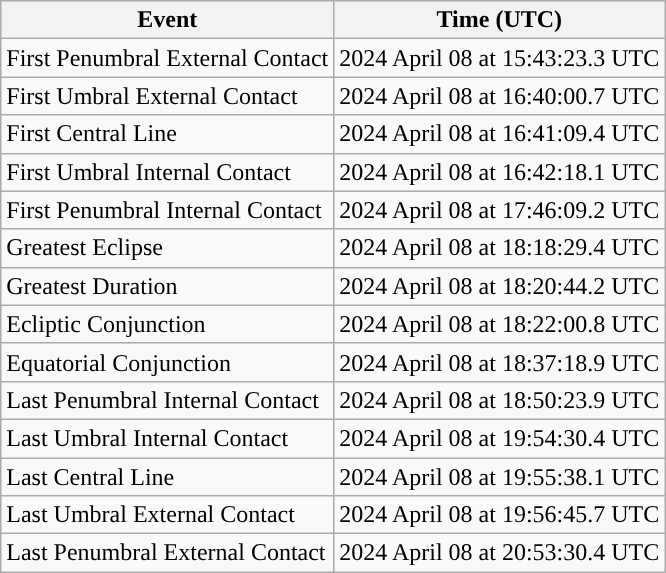<table class="wikitable">
<tr>
<th>Event</th>
<th>Time (UTC)</th>
</tr>
<tr>
<td>First Penumbral External Contact</td>
<td>2024 April 08 at 15:43:23.3 UTC</td>
</tr>
<tr>
<td>First Umbral External Contact</td>
<td>2024 April 08 at 16:40:00.7 UTC</td>
</tr>
<tr>
<td>First Central Line</td>
<td>2024 April 08 at 16:41:09.4 UTC</td>
</tr>
<tr>
<td>First Umbral Internal Contact</td>
<td>2024 April 08 at 16:42:18.1 UTC</td>
</tr>
<tr>
<td>First Penumbral Internal Contact</td>
<td>2024 April 08 at 17:46:09.2 UTC</td>
</tr>
<tr>
<td>Greatest Eclipse</td>
<td>2024 April 08 at 18:18:29.4 UTC</td>
</tr>
<tr>
<td>Greatest Duration</td>
<td>2024 April 08 at 18:20:44.2 UTC</td>
</tr>
<tr>
<td>Ecliptic Conjunction</td>
<td>2024 April 08 at 18:22:00.8 UTC</td>
</tr>
<tr>
<td>Equatorial Conjunction</td>
<td>2024 April 08 at 18:37:18.9 UTC</td>
</tr>
<tr>
<td>Last Penumbral Internal Contact</td>
<td>2024 April 08 at 18:50:23.9 UTC</td>
</tr>
<tr>
<td>Last Umbral Internal Contact</td>
<td>2024 April 08 at 19:54:30.4 UTC</td>
</tr>
<tr>
<td>Last Central Line</td>
<td>2024 April 08 at 19:55:38.1 UTC</td>
</tr>
<tr>
<td>Last Umbral External Contact</td>
<td>2024 April 08 at 19:56:45.7 UTC</td>
</tr>
<tr>
<td>Last Penumbral External Contact</td>
<td>2024 April 08 at 20:53:30.4 UTC</td>
</tr>
</table>
